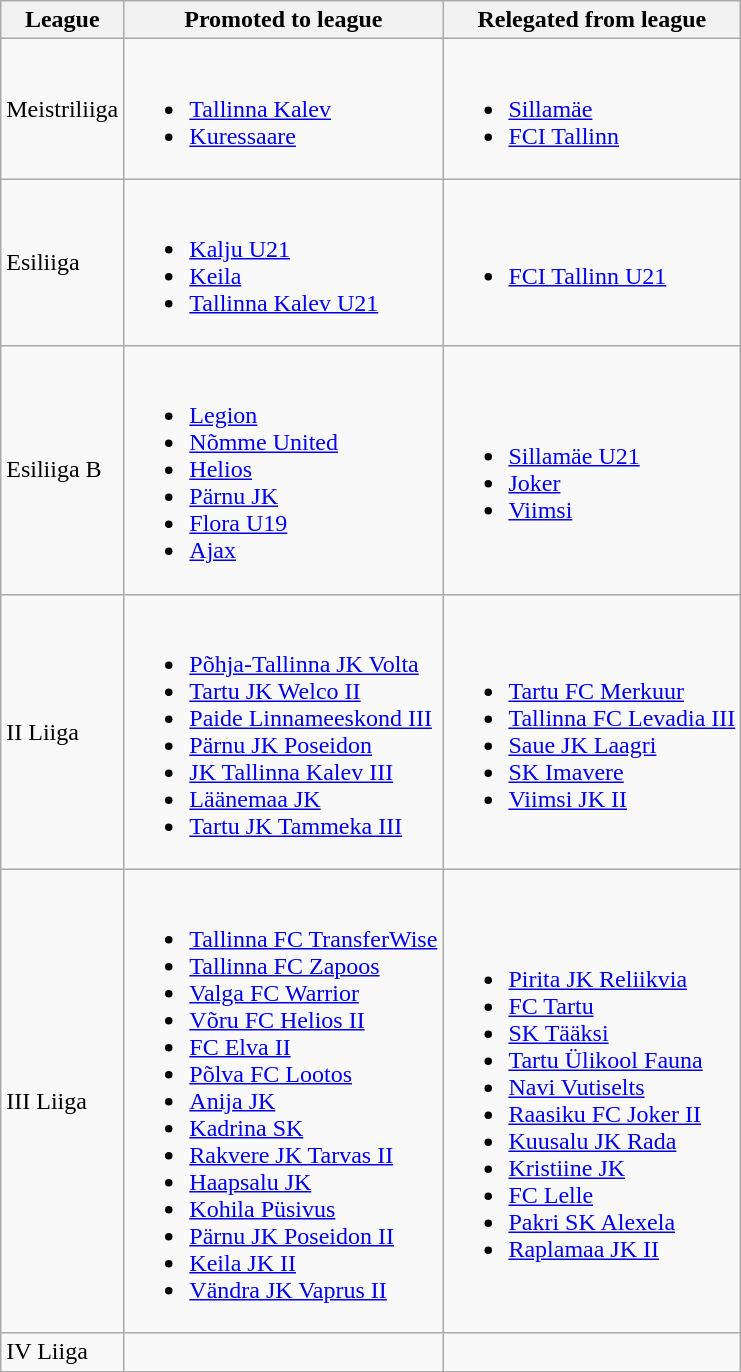<table class="wikitable">
<tr>
<th>League</th>
<th>Promoted to league</th>
<th>Relegated from league</th>
</tr>
<tr>
<td>Meistriliiga</td>
<td><br><ul><li><a href='#'>Tallinna Kalev</a></li><li><a href='#'>Kuressaare</a></li></ul></td>
<td><br><ul><li><a href='#'>Sillamäe</a></li><li><a href='#'>FCI Tallinn</a></li></ul></td>
</tr>
<tr>
<td>Esiliiga</td>
<td><br><ul><li><a href='#'>Kalju U21</a></li><li><a href='#'>Keila</a></li><li><a href='#'>Tallinna Kalev U21</a></li></ul></td>
<td><br><ul><li><a href='#'>FCI Tallinn U21</a></li></ul></td>
</tr>
<tr>
<td>Esiliiga B</td>
<td><br><ul><li><a href='#'>Legion</a></li><li><a href='#'>Nõmme United</a></li><li><a href='#'>Helios</a></li><li><a href='#'>Pärnu JK</a></li><li><a href='#'>Flora U19</a></li><li><a href='#'>Ajax</a></li></ul></td>
<td><br><ul><li><a href='#'>Sillamäe U21</a></li><li><a href='#'>Joker</a></li><li><a href='#'>Viimsi</a></li></ul></td>
</tr>
<tr>
<td>II Liiga</td>
<td><br><ul><li><a href='#'>Põhja-Tallinna JK Volta</a></li><li><a href='#'>Tartu JK Welco II</a></li><li><a href='#'>Paide Linnameeskond III</a></li><li><a href='#'>Pärnu JK Poseidon</a></li><li><a href='#'>JK Tallinna Kalev III</a></li><li><a href='#'>Läänemaa JK</a></li><li><a href='#'>Tartu JK Tammeka III</a></li></ul></td>
<td><br><ul><li><a href='#'>Tartu FC Merkuur</a></li><li><a href='#'>Tallinna FC Levadia III</a></li><li><a href='#'>Saue JK Laagri</a></li><li><a href='#'>SK Imavere</a></li><li><a href='#'>Viimsi JK II</a></li></ul></td>
</tr>
<tr>
<td>III Liiga</td>
<td><br><ul><li><a href='#'>Tallinna FC TransferWise</a></li><li><a href='#'>Tallinna FC Zapoos</a></li><li><a href='#'>Valga FC Warrior</a></li><li><a href='#'>Võru FC Helios II</a></li><li><a href='#'>FC Elva II</a></li><li><a href='#'>Põlva FC Lootos</a></li><li><a href='#'>Anija JK</a></li><li><a href='#'>Kadrina SK</a></li><li><a href='#'>Rakvere JK Tarvas II</a></li><li><a href='#'>Haapsalu JK</a></li><li><a href='#'>Kohila Püsivus</a></li><li><a href='#'>Pärnu JK Poseidon II</a></li><li><a href='#'>Keila JK II</a></li><li><a href='#'>Vändra JK Vaprus II</a></li></ul></td>
<td><br><ul><li><a href='#'>Pirita JK Reliikvia</a></li><li><a href='#'>FC Tartu</a></li><li><a href='#'>SK Tääksi</a></li><li><a href='#'>Tartu Ülikool Fauna</a></li><li><a href='#'>Navi Vutiselts</a></li><li><a href='#'>Raasiku FC Joker II</a></li><li><a href='#'>Kuusalu JK Rada</a></li><li><a href='#'>Kristiine JK</a></li><li><a href='#'>FC Lelle</a></li><li><a href='#'>Pakri SK Alexela</a></li><li><a href='#'>Raplamaa JK II</a></li></ul></td>
</tr>
<tr>
<td>IV Liiga</td>
<td></td>
<td></td>
</tr>
<tr>
</tr>
</table>
